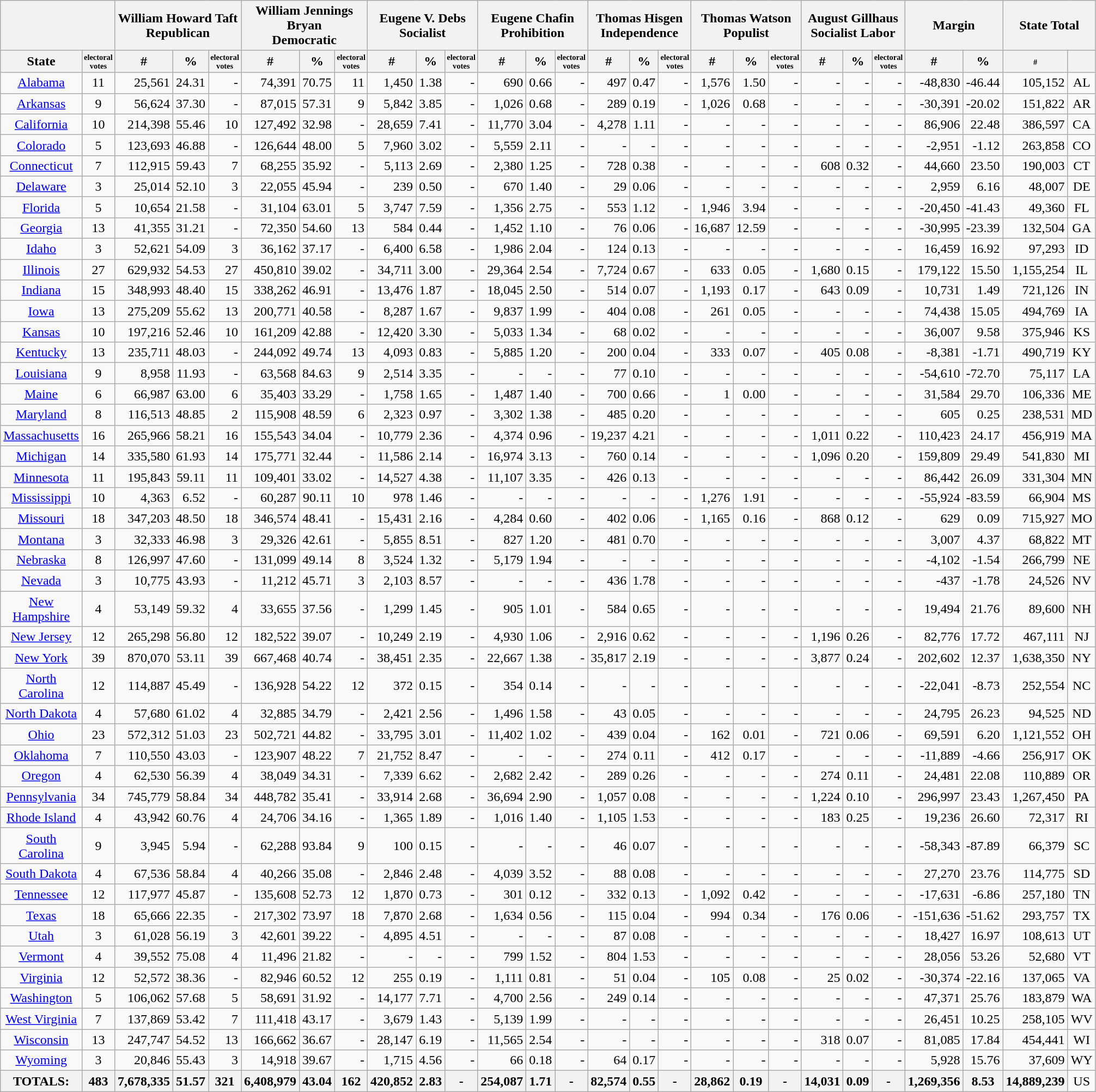<table class="wikitable sortable" style="text-align:right">
<tr>
<th colspan=2></th>
<th style="text-align:center;" colspan="3">William Howard Taft<br>Republican</th>
<th style="text-align:center;" colspan="3">William Jennings Bryan<br>Democratic</th>
<th style="text-align:center;" colspan="3">Eugene V. Debs<br>Socialist</th>
<th style="text-align:center;" colspan="3">Eugene Chafin<br>Prohibition</th>
<th style="text-align:center;" colspan="3">Thomas Hisgen<br>Independence</th>
<th style="text-align:center;" colspan="3">Thomas Watson<br>Populist</th>
<th style="text-align:center;" colspan="3">August Gillhaus<br>Socialist Labor</th>
<th style="text-align:center;" colspan="2">Margin</th>
<th style="text-align:center;" colspan="2">State Total</th>
</tr>
<tr>
<th align=center>State</th>
<th style="text-align:center; font-size: 60%" data-sort-type="number">electoral<br>votes</th>
<th style="text-align:center;" data-sort- type="number">#</th>
<th style="text-align:center;" data-sort- type="number">%</th>
<th style="text-align:center; font-size: 60%" data-sort-type="number">electoral<br>votes</th>
<th style="text-align:center;" data-sort- type="number">#</th>
<th style="text-align:center;" data-sort- type="number">%</th>
<th style="text-align:center; font-size: 60%" data-sort-type="number">electoral<br>votes</th>
<th style="text-align:center;" data-sort- type="number">#</th>
<th style="text-align:center;" data-sort- type="number">%</th>
<th style="text-align:center; font-size: 60%" data-sort-type="number">electoral<br>votes</th>
<th style="text-align:center;" data-sort- type="number">#</th>
<th style="text-align:center;" data-sort- type="number">%</th>
<th style="text-align:center; font-size: 60%" data-sort-type="number">electoral<br>votes</th>
<th style="text-align:center;" data-sort- type="number">#</th>
<th style="text-align:center;" data-sort- type="number">%</th>
<th style="text-align:center; font-size: 60%" data-sort-type="number">electoral<br>votes</th>
<th style="text-align:center;" data-sort- type="number">#</th>
<th style="text-align:center;" data-sort- type="number">%</th>
<th style="text-align:center; font-size: 60%" data-sort-type="number">electoral<br>votes</th>
<th style="text-align:center;" data-sort- type="number">#</th>
<th style="text-align:center;" data-sort- type="number">%</th>
<th style="text-align:center; font-size: 60%" data-sort-type="number">electoral<br>votes</th>
<th style="text-align:center;" data-sort- type="number">#</th>
<th style="text-align:center;" data-sort- type="number">%</th>
<th style="text-align:center; font-size: 60%" data-sort-type="number">#</th>
<th></th>
</tr>
<tr>
<td style="text-align:center;"><a href='#'>Alabama</a></td>
<td style="text-align:center;">11</td>
<td>25,561</td>
<td>24.31</td>
<td>-</td>
<td>74,391</td>
<td>70.75</td>
<td>11</td>
<td>1,450</td>
<td>1.38</td>
<td>-</td>
<td>690</td>
<td>0.66</td>
<td>-</td>
<td>497</td>
<td>0.47</td>
<td>-</td>
<td>1,576</td>
<td>1.50</td>
<td>-</td>
<td>-</td>
<td>-</td>
<td>-</td>
<td>-48,830</td>
<td>-46.44</td>
<td>105,152</td>
<td style="text-align:center;">AL</td>
</tr>
<tr>
<td style="text-align:center;"><a href='#'>Arkansas</a></td>
<td style="text-align:center;">9</td>
<td>56,624</td>
<td>37.30</td>
<td>-</td>
<td>87,015</td>
<td>57.31</td>
<td>9</td>
<td>5,842</td>
<td>3.85</td>
<td>-</td>
<td>1,026</td>
<td>0.68</td>
<td>-</td>
<td>289</td>
<td>0.19</td>
<td>-</td>
<td>1,026</td>
<td>0.68</td>
<td>-</td>
<td>-</td>
<td>-</td>
<td>-</td>
<td>-30,391</td>
<td>-20.02</td>
<td>151,822</td>
<td style="text-align:center;">AR</td>
</tr>
<tr>
<td style="text-align:center;"><a href='#'>California</a></td>
<td style="text-align:center;">10</td>
<td>214,398</td>
<td>55.46</td>
<td>10</td>
<td>127,492</td>
<td>32.98</td>
<td>-</td>
<td>28,659</td>
<td>7.41</td>
<td>-</td>
<td>11,770</td>
<td>3.04</td>
<td>-</td>
<td>4,278</td>
<td>1.11</td>
<td>-</td>
<td>-</td>
<td>-</td>
<td>-</td>
<td>-</td>
<td>-</td>
<td>-</td>
<td>86,906</td>
<td>22.48</td>
<td>386,597</td>
<td style="text-align:center;">CA</td>
</tr>
<tr>
<td style="text-align:center;"><a href='#'>Colorado</a></td>
<td style="text-align:center;">5</td>
<td>123,693</td>
<td>46.88</td>
<td>-</td>
<td>126,644</td>
<td>48.00</td>
<td>5</td>
<td>7,960</td>
<td>3.02</td>
<td>-</td>
<td>5,559</td>
<td>2.11</td>
<td>-</td>
<td>-</td>
<td>-</td>
<td>-</td>
<td>-</td>
<td>-</td>
<td>-</td>
<td>-</td>
<td>-</td>
<td>-</td>
<td>-2,951</td>
<td>-1.12</td>
<td>263,858</td>
<td style="text-align:center;">CO</td>
</tr>
<tr>
<td style="text-align:center;"><a href='#'>Connecticut</a></td>
<td style="text-align:center;">7</td>
<td>112,915</td>
<td>59.43</td>
<td>7</td>
<td>68,255</td>
<td>35.92</td>
<td>-</td>
<td>5,113</td>
<td>2.69</td>
<td>-</td>
<td>2,380</td>
<td>1.25</td>
<td>-</td>
<td>728</td>
<td>0.38</td>
<td>-</td>
<td>-</td>
<td>-</td>
<td>-</td>
<td>608</td>
<td>0.32</td>
<td>-</td>
<td>44,660</td>
<td>23.50</td>
<td>190,003</td>
<td style="text-align:center;">CT</td>
</tr>
<tr>
<td style="text-align:center;"><a href='#'>Delaware</a></td>
<td style="text-align:center;">3</td>
<td>25,014</td>
<td>52.10</td>
<td>3</td>
<td>22,055</td>
<td>45.94</td>
<td>-</td>
<td>239</td>
<td>0.50</td>
<td>-</td>
<td>670</td>
<td>1.40</td>
<td>-</td>
<td>29</td>
<td>0.06</td>
<td>-</td>
<td>-</td>
<td>-</td>
<td>-</td>
<td>-</td>
<td>-</td>
<td>-</td>
<td>2,959</td>
<td>6.16</td>
<td>48,007</td>
<td style="text-align:center;">DE</td>
</tr>
<tr>
<td style="text-align:center;"><a href='#'>Florida</a></td>
<td style="text-align:center;">5</td>
<td>10,654</td>
<td>21.58</td>
<td>-</td>
<td>31,104</td>
<td>63.01</td>
<td>5</td>
<td>3,747</td>
<td>7.59</td>
<td>-</td>
<td>1,356</td>
<td>2.75</td>
<td>-</td>
<td>553</td>
<td>1.12</td>
<td>-</td>
<td>1,946</td>
<td>3.94</td>
<td>-</td>
<td>-</td>
<td>-</td>
<td>-</td>
<td>-20,450</td>
<td>-41.43</td>
<td>49,360</td>
<td style="text-align:center;">FL</td>
</tr>
<tr>
<td style="text-align:center;"><a href='#'>Georgia</a></td>
<td style="text-align:center;">13</td>
<td>41,355</td>
<td>31.21</td>
<td>-</td>
<td>72,350</td>
<td>54.60</td>
<td>13</td>
<td>584</td>
<td>0.44</td>
<td>-</td>
<td>1,452</td>
<td>1.10</td>
<td>-</td>
<td>76</td>
<td>0.06</td>
<td>-</td>
<td>16,687</td>
<td>12.59</td>
<td>-</td>
<td>-</td>
<td>-</td>
<td>-</td>
<td>-30,995</td>
<td>-23.39</td>
<td>132,504</td>
<td style="text-align:center;">GA</td>
</tr>
<tr>
<td style="text-align:center;"><a href='#'>Idaho</a></td>
<td style="text-align:center;">3</td>
<td>52,621</td>
<td>54.09</td>
<td>3</td>
<td>36,162</td>
<td>37.17</td>
<td>-</td>
<td>6,400</td>
<td>6.58</td>
<td>-</td>
<td>1,986</td>
<td>2.04</td>
<td>-</td>
<td>124</td>
<td>0.13</td>
<td>-</td>
<td>-</td>
<td>-</td>
<td>-</td>
<td>-</td>
<td>-</td>
<td>-</td>
<td>16,459</td>
<td>16.92</td>
<td>97,293</td>
<td style="text-align:center;">ID</td>
</tr>
<tr>
<td style="text-align:center;"><a href='#'>Illinois</a></td>
<td style="text-align:center;">27</td>
<td>629,932</td>
<td>54.53</td>
<td>27</td>
<td>450,810</td>
<td>39.02</td>
<td>-</td>
<td>34,711</td>
<td>3.00</td>
<td>-</td>
<td>29,364</td>
<td>2.54</td>
<td>-</td>
<td>7,724</td>
<td>0.67</td>
<td>-</td>
<td>633</td>
<td>0.05</td>
<td>-</td>
<td>1,680</td>
<td>0.15</td>
<td>-</td>
<td>179,122</td>
<td>15.50</td>
<td>1,155,254</td>
<td style="text-align:center;">IL</td>
</tr>
<tr>
<td style="text-align:center;"><a href='#'>Indiana</a></td>
<td style="text-align:center;">15</td>
<td>348,993</td>
<td>48.40</td>
<td>15</td>
<td>338,262</td>
<td>46.91</td>
<td>-</td>
<td>13,476</td>
<td>1.87</td>
<td>-</td>
<td>18,045</td>
<td>2.50</td>
<td>-</td>
<td>514</td>
<td>0.07</td>
<td>-</td>
<td>1,193</td>
<td>0.17</td>
<td>-</td>
<td>643</td>
<td>0.09</td>
<td>-</td>
<td>10,731</td>
<td>1.49</td>
<td>721,126</td>
<td style="text-align:center;">IN</td>
</tr>
<tr>
<td style="text-align:center;"><a href='#'>Iowa</a></td>
<td style="text-align:center;">13</td>
<td>275,209</td>
<td>55.62</td>
<td>13</td>
<td>200,771</td>
<td>40.58</td>
<td>-</td>
<td>8,287</td>
<td>1.67</td>
<td>-</td>
<td>9,837</td>
<td>1.99</td>
<td>-</td>
<td>404</td>
<td>0.08</td>
<td>-</td>
<td>261</td>
<td>0.05</td>
<td>-</td>
<td>-</td>
<td>-</td>
<td>-</td>
<td>74,438</td>
<td>15.05</td>
<td>494,769</td>
<td style="text-align:center;">IA</td>
</tr>
<tr>
<td style="text-align:center;"><a href='#'>Kansas</a></td>
<td style="text-align:center;">10</td>
<td>197,216</td>
<td>52.46</td>
<td>10</td>
<td>161,209</td>
<td>42.88</td>
<td>-</td>
<td>12,420</td>
<td>3.30</td>
<td>-</td>
<td>5,033</td>
<td>1.34</td>
<td>-</td>
<td>68</td>
<td>0.02</td>
<td>-</td>
<td>-</td>
<td>-</td>
<td>-</td>
<td>-</td>
<td>-</td>
<td>-</td>
<td>36,007</td>
<td>9.58</td>
<td>375,946</td>
<td style="text-align:center;">KS</td>
</tr>
<tr>
<td style="text-align:center;"><a href='#'>Kentucky</a></td>
<td style="text-align:center;">13</td>
<td>235,711</td>
<td>48.03</td>
<td>-</td>
<td>244,092</td>
<td>49.74</td>
<td>13</td>
<td>4,093</td>
<td>0.83</td>
<td>-</td>
<td>5,885</td>
<td>1.20</td>
<td>-</td>
<td>200</td>
<td>0.04</td>
<td>-</td>
<td>333</td>
<td>0.07</td>
<td>-</td>
<td>405</td>
<td>0.08</td>
<td>-</td>
<td>-8,381</td>
<td>-1.71</td>
<td>490,719</td>
<td style="text-align:center;">KY</td>
</tr>
<tr>
<td style="text-align:center;"><a href='#'>Louisiana</a></td>
<td style="text-align:center;">9</td>
<td>8,958</td>
<td>11.93</td>
<td>-</td>
<td>63,568</td>
<td>84.63</td>
<td>9</td>
<td>2,514</td>
<td>3.35</td>
<td>-</td>
<td>-</td>
<td>-</td>
<td>-</td>
<td>77</td>
<td>0.10</td>
<td>-</td>
<td>-</td>
<td>-</td>
<td>-</td>
<td>-</td>
<td>-</td>
<td>-</td>
<td>-54,610</td>
<td>-72.70</td>
<td>75,117</td>
<td style="text-align:center;">LA</td>
</tr>
<tr>
<td style="text-align:center;"><a href='#'>Maine</a></td>
<td style="text-align:center;">6</td>
<td>66,987</td>
<td>63.00</td>
<td>6</td>
<td>35,403</td>
<td>33.29</td>
<td>-</td>
<td>1,758</td>
<td>1.65</td>
<td>-</td>
<td>1,487</td>
<td>1.40</td>
<td>-</td>
<td>700</td>
<td>0.66</td>
<td>-</td>
<td>1</td>
<td>0.00</td>
<td>-</td>
<td>-</td>
<td>-</td>
<td>-</td>
<td>31,584</td>
<td>29.70</td>
<td>106,336</td>
<td style="text-align:center;">ME</td>
</tr>
<tr>
<td style="text-align:center;"><a href='#'>Maryland</a></td>
<td style="text-align:center;">8</td>
<td>116,513</td>
<td>48.85</td>
<td>2</td>
<td>115,908</td>
<td>48.59</td>
<td>6</td>
<td>2,323</td>
<td>0.97</td>
<td>-</td>
<td>3,302</td>
<td>1.38</td>
<td>-</td>
<td>485</td>
<td>0.20</td>
<td>-</td>
<td>-</td>
<td>-</td>
<td>-</td>
<td>-</td>
<td>-</td>
<td>-</td>
<td>605</td>
<td>0.25</td>
<td>238,531</td>
<td style="text-align:center;">MD</td>
</tr>
<tr>
<td style="text-align:center;"><a href='#'>Massachusetts</a></td>
<td style="text-align:center;">16</td>
<td>265,966</td>
<td>58.21</td>
<td>16</td>
<td>155,543</td>
<td>34.04</td>
<td>-</td>
<td>10,779</td>
<td>2.36</td>
<td>-</td>
<td>4,374</td>
<td>0.96</td>
<td>-</td>
<td>19,237</td>
<td>4.21</td>
<td>-</td>
<td>-</td>
<td>-</td>
<td>-</td>
<td>1,011</td>
<td>0.22</td>
<td>-</td>
<td>110,423</td>
<td>24.17</td>
<td>456,919</td>
<td style="text-align:center;">MA</td>
</tr>
<tr>
<td style="text-align:center;"><a href='#'>Michigan</a></td>
<td style="text-align:center;">14</td>
<td>335,580</td>
<td>61.93</td>
<td>14</td>
<td>175,771</td>
<td>32.44</td>
<td>-</td>
<td>11,586</td>
<td>2.14</td>
<td>-</td>
<td>16,974</td>
<td>3.13</td>
<td>-</td>
<td>760</td>
<td>0.14</td>
<td>-</td>
<td>-</td>
<td>-</td>
<td>-</td>
<td>1,096</td>
<td>0.20</td>
<td>-</td>
<td>159,809</td>
<td>29.49</td>
<td>541,830</td>
<td style="text-align:center;">MI</td>
</tr>
<tr>
<td style="text-align:center;"><a href='#'>Minnesota</a></td>
<td style="text-align:center;">11</td>
<td>195,843</td>
<td>59.11</td>
<td>11</td>
<td>109,401</td>
<td>33.02</td>
<td>-</td>
<td>14,527</td>
<td>4.38</td>
<td>-</td>
<td>11,107</td>
<td>3.35</td>
<td>-</td>
<td>426</td>
<td>0.13</td>
<td>-</td>
<td>-</td>
<td>-</td>
<td>-</td>
<td>-</td>
<td>-</td>
<td>-</td>
<td>86,442</td>
<td>26.09</td>
<td>331,304</td>
<td style="text-align:center;">MN</td>
</tr>
<tr>
<td style="text-align:center;"><a href='#'>Mississippi</a></td>
<td style="text-align:center;">10</td>
<td>4,363</td>
<td>6.52</td>
<td>-</td>
<td>60,287</td>
<td>90.11</td>
<td>10</td>
<td>978</td>
<td>1.46</td>
<td>-</td>
<td>-</td>
<td>-</td>
<td>-</td>
<td>-</td>
<td>-</td>
<td>-</td>
<td>1,276</td>
<td>1.91</td>
<td>-</td>
<td>-</td>
<td>-</td>
<td>-</td>
<td>-55,924</td>
<td>-83.59</td>
<td>66,904</td>
<td style="text-align:center;">MS</td>
</tr>
<tr>
<td style="text-align:center;"><a href='#'>Missouri</a></td>
<td style="text-align:center;">18</td>
<td>347,203</td>
<td>48.50</td>
<td>18</td>
<td>346,574</td>
<td>48.41</td>
<td>-</td>
<td>15,431</td>
<td>2.16</td>
<td>-</td>
<td>4,284</td>
<td>0.60</td>
<td>-</td>
<td>402</td>
<td>0.06</td>
<td>-</td>
<td>1,165</td>
<td>0.16</td>
<td>-</td>
<td>868</td>
<td>0.12</td>
<td>-</td>
<td>629</td>
<td>0.09</td>
<td>715,927</td>
<td style="text-align:center;">MO</td>
</tr>
<tr>
<td style="text-align:center;"><a href='#'>Montana</a></td>
<td style="text-align:center;">3</td>
<td>32,333</td>
<td>46.98</td>
<td>3</td>
<td>29,326</td>
<td>42.61</td>
<td>-</td>
<td>5,855</td>
<td>8.51</td>
<td>-</td>
<td>827</td>
<td>1.20</td>
<td>-</td>
<td>481</td>
<td>0.70</td>
<td>-</td>
<td>-</td>
<td>-</td>
<td>-</td>
<td>-</td>
<td>-</td>
<td>-</td>
<td>3,007</td>
<td>4.37</td>
<td>68,822</td>
<td style="text-align:center;">MT</td>
</tr>
<tr>
<td style="text-align:center;"><a href='#'>Nebraska</a></td>
<td style="text-align:center;">8</td>
<td>126,997</td>
<td>47.60</td>
<td>-</td>
<td>131,099</td>
<td>49.14</td>
<td>8</td>
<td>3,524</td>
<td>1.32</td>
<td>-</td>
<td>5,179</td>
<td>1.94</td>
<td>-</td>
<td>-</td>
<td>-</td>
<td>-</td>
<td>-</td>
<td>-</td>
<td>-</td>
<td>-</td>
<td>-</td>
<td>-</td>
<td>-4,102</td>
<td>-1.54</td>
<td>266,799</td>
<td style="text-align:center;">NE</td>
</tr>
<tr>
<td style="text-align:center;"><a href='#'>Nevada</a></td>
<td style="text-align:center;">3</td>
<td>10,775</td>
<td>43.93</td>
<td>-</td>
<td>11,212</td>
<td>45.71</td>
<td>3</td>
<td>2,103</td>
<td>8.57</td>
<td>-</td>
<td>-</td>
<td>-</td>
<td>-</td>
<td>436</td>
<td>1.78</td>
<td>-</td>
<td>-</td>
<td>-</td>
<td>-</td>
<td>-</td>
<td>-</td>
<td>-</td>
<td>-437</td>
<td>-1.78</td>
<td>24,526</td>
<td style="text-align:center;">NV</td>
</tr>
<tr>
<td style="text-align:center;"><a href='#'>New Hampshire</a></td>
<td style="text-align:center;">4</td>
<td>53,149</td>
<td>59.32</td>
<td>4</td>
<td>33,655</td>
<td>37.56</td>
<td>-</td>
<td>1,299</td>
<td>1.45</td>
<td>-</td>
<td>905</td>
<td>1.01</td>
<td>-</td>
<td>584</td>
<td>0.65</td>
<td>-</td>
<td>-</td>
<td>-</td>
<td>-</td>
<td>-</td>
<td>-</td>
<td>-</td>
<td>19,494</td>
<td>21.76</td>
<td>89,600</td>
<td style="text-align:center;">NH</td>
</tr>
<tr>
<td style="text-align:center;"><a href='#'>New Jersey</a></td>
<td style="text-align:center;">12</td>
<td>265,298</td>
<td>56.80</td>
<td>12</td>
<td>182,522</td>
<td>39.07</td>
<td>-</td>
<td>10,249</td>
<td>2.19</td>
<td>-</td>
<td>4,930</td>
<td>1.06</td>
<td>-</td>
<td>2,916</td>
<td>0.62</td>
<td>-</td>
<td>-</td>
<td>-</td>
<td>-</td>
<td>1,196</td>
<td>0.26</td>
<td>-</td>
<td>82,776</td>
<td>17.72</td>
<td>467,111</td>
<td style="text-align:center;">NJ</td>
</tr>
<tr>
<td style="text-align:center;"><a href='#'>New York</a></td>
<td style="text-align:center;">39</td>
<td>870,070</td>
<td>53.11</td>
<td>39</td>
<td>667,468</td>
<td>40.74</td>
<td>-</td>
<td>38,451</td>
<td>2.35</td>
<td>-</td>
<td>22,667</td>
<td>1.38</td>
<td>-</td>
<td>35,817</td>
<td>2.19</td>
<td>-</td>
<td>-</td>
<td>-</td>
<td>-</td>
<td>3,877</td>
<td>0.24</td>
<td>-</td>
<td>202,602</td>
<td>12.37</td>
<td>1,638,350</td>
<td style="text-align:center;">NY</td>
</tr>
<tr>
<td style="text-align:center;"><a href='#'>North Carolina</a></td>
<td style="text-align:center;">12</td>
<td>114,887</td>
<td>45.49</td>
<td>-</td>
<td>136,928</td>
<td>54.22</td>
<td>12</td>
<td>372</td>
<td>0.15</td>
<td>-</td>
<td>354</td>
<td>0.14</td>
<td>-</td>
<td>-</td>
<td>-</td>
<td>-</td>
<td>-</td>
<td>-</td>
<td>-</td>
<td>-</td>
<td>-</td>
<td>-</td>
<td>-22,041</td>
<td>-8.73</td>
<td>252,554</td>
<td style="text-align:center;">NC</td>
</tr>
<tr>
<td style="text-align:center;"><a href='#'>North Dakota</a></td>
<td style="text-align:center;">4</td>
<td>57,680</td>
<td>61.02</td>
<td>4</td>
<td>32,885</td>
<td>34.79</td>
<td>-</td>
<td>2,421</td>
<td>2.56</td>
<td>-</td>
<td>1,496</td>
<td>1.58</td>
<td>-</td>
<td>43</td>
<td>0.05</td>
<td>-</td>
<td>-</td>
<td>-</td>
<td>-</td>
<td>-</td>
<td>-</td>
<td>-</td>
<td>24,795</td>
<td>26.23</td>
<td>94,525</td>
<td style="text-align:center;">ND</td>
</tr>
<tr>
<td style="text-align:center;"><a href='#'>Ohio</a></td>
<td style="text-align:center;">23</td>
<td>572,312</td>
<td>51.03</td>
<td>23</td>
<td>502,721</td>
<td>44.82</td>
<td>-</td>
<td>33,795</td>
<td>3.01</td>
<td>-</td>
<td>11,402</td>
<td>1.02</td>
<td>-</td>
<td>439</td>
<td>0.04</td>
<td>-</td>
<td>162</td>
<td>0.01</td>
<td>-</td>
<td>721</td>
<td>0.06</td>
<td>-</td>
<td>69,591</td>
<td>6.20</td>
<td>1,121,552</td>
<td style="text-align:center;">OH</td>
</tr>
<tr>
<td style="text-align:center;"><a href='#'>Oklahoma</a></td>
<td style="text-align:center;">7</td>
<td>110,550</td>
<td>43.03</td>
<td>-</td>
<td>123,907</td>
<td>48.22</td>
<td>7</td>
<td>21,752</td>
<td>8.47</td>
<td>-</td>
<td>-</td>
<td>-</td>
<td>-</td>
<td>274</td>
<td>0.11</td>
<td>-</td>
<td>412</td>
<td>0.17</td>
<td>-</td>
<td>-</td>
<td>-</td>
<td>-</td>
<td>-11,889</td>
<td>-4.66</td>
<td>256,917</td>
<td style="text-align:center;">OK</td>
</tr>
<tr>
<td style="text-align:center;"><a href='#'>Oregon</a></td>
<td style="text-align:center;">4</td>
<td>62,530</td>
<td>56.39</td>
<td>4</td>
<td>38,049</td>
<td>34.31</td>
<td>-</td>
<td>7,339</td>
<td>6.62</td>
<td>-</td>
<td>2,682</td>
<td>2.42</td>
<td>-</td>
<td>289</td>
<td>0.26</td>
<td>-</td>
<td>-</td>
<td>-</td>
<td>-</td>
<td>274</td>
<td>0.11</td>
<td>-</td>
<td>24,481</td>
<td>22.08</td>
<td>110,889</td>
<td style="text-align:center;">OR</td>
</tr>
<tr>
<td style="text-align:center;"><a href='#'>Pennsylvania</a></td>
<td style="text-align:center;">34</td>
<td>745,779</td>
<td>58.84</td>
<td>34</td>
<td>448,782</td>
<td>35.41</td>
<td>-</td>
<td>33,914</td>
<td>2.68</td>
<td>-</td>
<td>36,694</td>
<td>2.90</td>
<td>-</td>
<td>1,057</td>
<td>0.08</td>
<td>-</td>
<td>-</td>
<td>-</td>
<td>-</td>
<td>1,224</td>
<td>0.10</td>
<td>-</td>
<td>296,997</td>
<td>23.43</td>
<td>1,267,450</td>
<td style="text-align:center;">PA</td>
</tr>
<tr>
<td style="text-align:center;"><a href='#'>Rhode Island</a></td>
<td style="text-align:center;">4</td>
<td>43,942</td>
<td>60.76</td>
<td>4</td>
<td>24,706</td>
<td>34.16</td>
<td>-</td>
<td>1,365</td>
<td>1.89</td>
<td>-</td>
<td>1,016</td>
<td>1.40</td>
<td>-</td>
<td>1,105</td>
<td>1.53</td>
<td>-</td>
<td>-</td>
<td>-</td>
<td>-</td>
<td>183</td>
<td>0.25</td>
<td>-</td>
<td>19,236</td>
<td>26.60</td>
<td>72,317</td>
<td style="text-align:center;">RI</td>
</tr>
<tr>
<td style="text-align:center;"><a href='#'>South Carolina</a></td>
<td style="text-align:center;">9</td>
<td>3,945</td>
<td>5.94</td>
<td>-</td>
<td>62,288</td>
<td>93.84</td>
<td>9</td>
<td>100</td>
<td>0.15</td>
<td>-</td>
<td>-</td>
<td>-</td>
<td>-</td>
<td>46</td>
<td>0.07</td>
<td>-</td>
<td>-</td>
<td>-</td>
<td>-</td>
<td>-</td>
<td>-</td>
<td>-</td>
<td>-58,343</td>
<td>-87.89</td>
<td>66,379</td>
<td style="text-align:center;">SC</td>
</tr>
<tr>
<td style="text-align:center;"><a href='#'>South Dakota</a></td>
<td style="text-align:center;">4</td>
<td>67,536</td>
<td>58.84</td>
<td>4</td>
<td>40,266</td>
<td>35.08</td>
<td>-</td>
<td>2,846</td>
<td>2.48</td>
<td>-</td>
<td>4,039</td>
<td>3.52</td>
<td>-</td>
<td>88</td>
<td>0.08</td>
<td>-</td>
<td>-</td>
<td>-</td>
<td>-</td>
<td>-</td>
<td>-</td>
<td>-</td>
<td>27,270</td>
<td>23.76</td>
<td>114,775</td>
<td style="text-align:center;">SD</td>
</tr>
<tr>
<td style="text-align:center;"><a href='#'>Tennessee</a></td>
<td style="text-align:center;">12</td>
<td>117,977</td>
<td>45.87</td>
<td>-</td>
<td>135,608</td>
<td>52.73</td>
<td>12</td>
<td>1,870</td>
<td>0.73</td>
<td>-</td>
<td>301</td>
<td>0.12</td>
<td>-</td>
<td>332</td>
<td>0.13</td>
<td>-</td>
<td>1,092</td>
<td>0.42</td>
<td>-</td>
<td>-</td>
<td>-</td>
<td>-</td>
<td>-17,631</td>
<td>-6.86</td>
<td>257,180</td>
<td style="text-align:center;">TN</td>
</tr>
<tr>
<td style="text-align:center;"><a href='#'>Texas</a></td>
<td style="text-align:center;">18</td>
<td>65,666</td>
<td>22.35</td>
<td>-</td>
<td>217,302</td>
<td>73.97</td>
<td>18</td>
<td>7,870</td>
<td>2.68</td>
<td>-</td>
<td>1,634</td>
<td>0.56</td>
<td>-</td>
<td>115</td>
<td>0.04</td>
<td>-</td>
<td>994</td>
<td>0.34</td>
<td>-</td>
<td>176</td>
<td>0.06</td>
<td>-</td>
<td>-151,636</td>
<td>-51.62</td>
<td>293,757</td>
<td style="text-align:center;">TX</td>
</tr>
<tr>
<td style="text-align:center;"><a href='#'>Utah</a></td>
<td style="text-align:center;">3</td>
<td>61,028</td>
<td>56.19</td>
<td>3</td>
<td>42,601</td>
<td>39.22</td>
<td>-</td>
<td>4,895</td>
<td>4.51</td>
<td>-</td>
<td>-</td>
<td>-</td>
<td>-</td>
<td>87</td>
<td>0.08</td>
<td>-</td>
<td>-</td>
<td>-</td>
<td>-</td>
<td>-</td>
<td>-</td>
<td>-</td>
<td>18,427</td>
<td>16.97</td>
<td>108,613</td>
<td style="text-align:center;">UT</td>
</tr>
<tr>
<td style="text-align:center;"><a href='#'>Vermont</a></td>
<td style="text-align:center;">4</td>
<td>39,552</td>
<td>75.08</td>
<td>4</td>
<td>11,496</td>
<td>21.82</td>
<td>-</td>
<td>-</td>
<td>-</td>
<td>-</td>
<td>799</td>
<td>1.52</td>
<td>-</td>
<td>804</td>
<td>1.53</td>
<td>-</td>
<td>-</td>
<td>-</td>
<td>-</td>
<td>-</td>
<td>-</td>
<td>-</td>
<td>28,056</td>
<td>53.26</td>
<td>52,680</td>
<td style="text-align:center;">VT</td>
</tr>
<tr>
<td style="text-align:center;"><a href='#'>Virginia</a></td>
<td style="text-align:center;">12</td>
<td>52,572</td>
<td>38.36</td>
<td>-</td>
<td>82,946</td>
<td>60.52</td>
<td>12</td>
<td>255</td>
<td>0.19</td>
<td>-</td>
<td>1,111</td>
<td>0.81</td>
<td>-</td>
<td>51</td>
<td>0.04</td>
<td>-</td>
<td>105</td>
<td>0.08</td>
<td>-</td>
<td>25</td>
<td>0.02</td>
<td>-</td>
<td>-30,374</td>
<td>-22.16</td>
<td>137,065</td>
<td style="text-align:center;">VA</td>
</tr>
<tr>
<td style="text-align:center;"><a href='#'>Washington</a></td>
<td style="text-align:center;">5</td>
<td>106,062</td>
<td>57.68</td>
<td>5</td>
<td>58,691</td>
<td>31.92</td>
<td>-</td>
<td>14,177</td>
<td>7.71</td>
<td>-</td>
<td>4,700</td>
<td>2.56</td>
<td>-</td>
<td>249</td>
<td>0.14</td>
<td>-</td>
<td>-</td>
<td>-</td>
<td>-</td>
<td>-</td>
<td>-</td>
<td>-</td>
<td>47,371</td>
<td>25.76</td>
<td>183,879</td>
<td style="text-align:center;">WA</td>
</tr>
<tr>
<td style="text-align:center;"><a href='#'>West Virginia</a></td>
<td style="text-align:center;">7</td>
<td>137,869</td>
<td>53.42</td>
<td>7</td>
<td>111,418</td>
<td>43.17</td>
<td>-</td>
<td>3,679</td>
<td>1.43</td>
<td>-</td>
<td>5,139</td>
<td>1.99</td>
<td>-</td>
<td>-</td>
<td>-</td>
<td>-</td>
<td>-</td>
<td>-</td>
<td>-</td>
<td>-</td>
<td>-</td>
<td>-</td>
<td>26,451</td>
<td>10.25</td>
<td>258,105</td>
<td style="text-align:center;">WV</td>
</tr>
<tr>
<td style="text-align:center;"><a href='#'>Wisconsin</a></td>
<td style="text-align:center;">13</td>
<td>247,747</td>
<td>54.52</td>
<td>13</td>
<td>166,662</td>
<td>36.67</td>
<td>-</td>
<td>28,147</td>
<td>6.19</td>
<td>-</td>
<td>11,565</td>
<td>2.54</td>
<td>-</td>
<td>-</td>
<td>-</td>
<td>-</td>
<td>-</td>
<td>-</td>
<td>-</td>
<td>318</td>
<td>0.07</td>
<td>-</td>
<td>81,085</td>
<td>17.84</td>
<td>454,441</td>
<td style="text-align:center;">WI</td>
</tr>
<tr>
<td style="text-align:center;"><a href='#'>Wyoming</a></td>
<td style="text-align:center;">3</td>
<td>20,846</td>
<td>55.43</td>
<td>3</td>
<td>14,918</td>
<td>39.67</td>
<td>-</td>
<td>1,715</td>
<td>4.56</td>
<td>-</td>
<td>66</td>
<td>0.18</td>
<td>-</td>
<td>64</td>
<td>0.17</td>
<td>-</td>
<td>-</td>
<td>-</td>
<td>-</td>
<td>-</td>
<td>-</td>
<td>-</td>
<td>5,928</td>
<td>15.76</td>
<td>37,609</td>
<td style="text-align:center;">WY</td>
</tr>
<tr>
<th>TOTALS:</th>
<th>483</th>
<th>7,678,335</th>
<th>51.57</th>
<th>321</th>
<th>6,408,979</th>
<th>43.04</th>
<th>162</th>
<th>420,852</th>
<th>2.83</th>
<th>-</th>
<th>254,087</th>
<th>1.71</th>
<th>-</th>
<th>82,574</th>
<th>0.55</th>
<th>-</th>
<th>28,862</th>
<th>0.19</th>
<th>-</th>
<th>14,031</th>
<th>0.09</th>
<th>-</th>
<th>1,269,356</th>
<th>8.53</th>
<th>14,889,239</th>
<td style="text-align:center;">US</td>
</tr>
</table>
